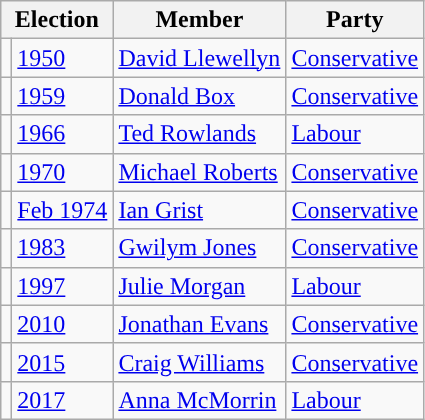<table class="wikitable">
<tr>
<th colspan="2">Election</th>
<th>Member</th>
<th>Party</th>
</tr>
<tr>
<td style="color:inherit;background-color: "></td>
<td><a href='#'>1950</a></td>
<td><a href='#'>David Llewellyn</a></td>
<td><a href='#'>Conservative</a></td>
</tr>
<tr>
<td style="color:inherit;background-color: "></td>
<td><a href='#'>1959</a></td>
<td><a href='#'>Donald Box</a></td>
<td><a href='#'>Conservative</a></td>
</tr>
<tr>
<td style="color:inherit;background-color: "></td>
<td><a href='#'>1966</a></td>
<td><a href='#'>Ted Rowlands</a></td>
<td><a href='#'>Labour</a></td>
</tr>
<tr>
<td style="color:inherit;background-color: "></td>
<td><a href='#'>1970</a></td>
<td><a href='#'>Michael Roberts</a></td>
<td><a href='#'>Conservative</a></td>
</tr>
<tr>
<td style="color:inherit;background-color: "></td>
<td><a href='#'>Feb 1974</a></td>
<td><a href='#'>Ian Grist</a></td>
<td><a href='#'>Conservative</a></td>
</tr>
<tr>
<td style="color:inherit;background-color: "></td>
<td><a href='#'>1983</a></td>
<td><a href='#'>Gwilym Jones</a></td>
<td><a href='#'>Conservative</a></td>
</tr>
<tr>
<td style="color:inherit;background-color: "></td>
<td><a href='#'>1997</a></td>
<td><a href='#'>Julie Morgan</a></td>
<td><a href='#'>Labour</a></td>
</tr>
<tr>
<td style="color:inherit;background-color: "></td>
<td><a href='#'>2010</a></td>
<td><a href='#'>Jonathan Evans</a></td>
<td><a href='#'>Conservative</a></td>
</tr>
<tr>
<td style="color:inherit;background-color: "></td>
<td><a href='#'>2015</a></td>
<td><a href='#'>Craig Williams</a></td>
<td><a href='#'>Conservative</a></td>
</tr>
<tr>
<td style="color:inherit;background-color: "></td>
<td><a href='#'>2017</a></td>
<td><a href='#'>Anna McMorrin</a></td>
<td><a href='#'>Labour</a></td>
</tr>
</table>
